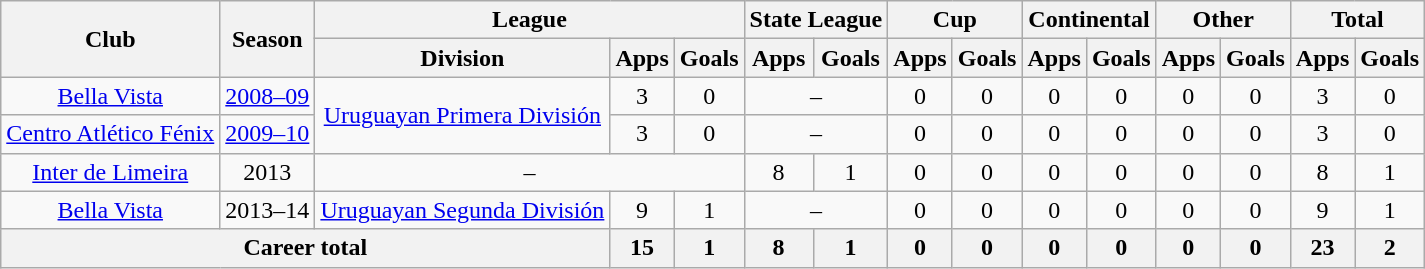<table class="wikitable" style="text-align: center">
<tr>
<th rowspan="2">Club</th>
<th rowspan="2">Season</th>
<th colspan="3">League</th>
<th colspan="2">State League</th>
<th colspan="2">Cup</th>
<th colspan="2">Continental</th>
<th colspan="2">Other</th>
<th colspan="2">Total</th>
</tr>
<tr>
<th>Division</th>
<th>Apps</th>
<th>Goals</th>
<th>Apps</th>
<th>Goals</th>
<th>Apps</th>
<th>Goals</th>
<th>Apps</th>
<th>Goals</th>
<th>Apps</th>
<th>Goals</th>
<th>Apps</th>
<th>Goals</th>
</tr>
<tr>
<td><a href='#'>Bella Vista</a></td>
<td><a href='#'>2008–09</a></td>
<td rowspan="2"><a href='#'>Uruguayan Primera División</a></td>
<td>3</td>
<td>0</td>
<td colspan="2">–</td>
<td>0</td>
<td>0</td>
<td>0</td>
<td>0</td>
<td>0</td>
<td>0</td>
<td>3</td>
<td>0</td>
</tr>
<tr>
<td><a href='#'>Centro Atlético Fénix</a></td>
<td><a href='#'>2009–10</a></td>
<td>3</td>
<td>0</td>
<td colspan="2">–</td>
<td>0</td>
<td>0</td>
<td>0</td>
<td>0</td>
<td>0</td>
<td>0</td>
<td>3</td>
<td>0</td>
</tr>
<tr>
<td><a href='#'>Inter de Limeira</a></td>
<td>2013</td>
<td colspan="3">–</td>
<td>8</td>
<td>1</td>
<td>0</td>
<td>0</td>
<td>0</td>
<td>0</td>
<td>0</td>
<td>0</td>
<td>8</td>
<td>1</td>
</tr>
<tr>
<td><a href='#'>Bella Vista</a></td>
<td>2013–14</td>
<td><a href='#'>Uruguayan Segunda División</a></td>
<td>9</td>
<td>1</td>
<td colspan="2">–</td>
<td>0</td>
<td>0</td>
<td>0</td>
<td>0</td>
<td>0</td>
<td>0</td>
<td>9</td>
<td>1</td>
</tr>
<tr>
<th colspan="3"><strong>Career total</strong></th>
<th>15</th>
<th>1</th>
<th>8</th>
<th>1</th>
<th>0</th>
<th>0</th>
<th>0</th>
<th>0</th>
<th>0</th>
<th>0</th>
<th>23</th>
<th>2</th>
</tr>
</table>
